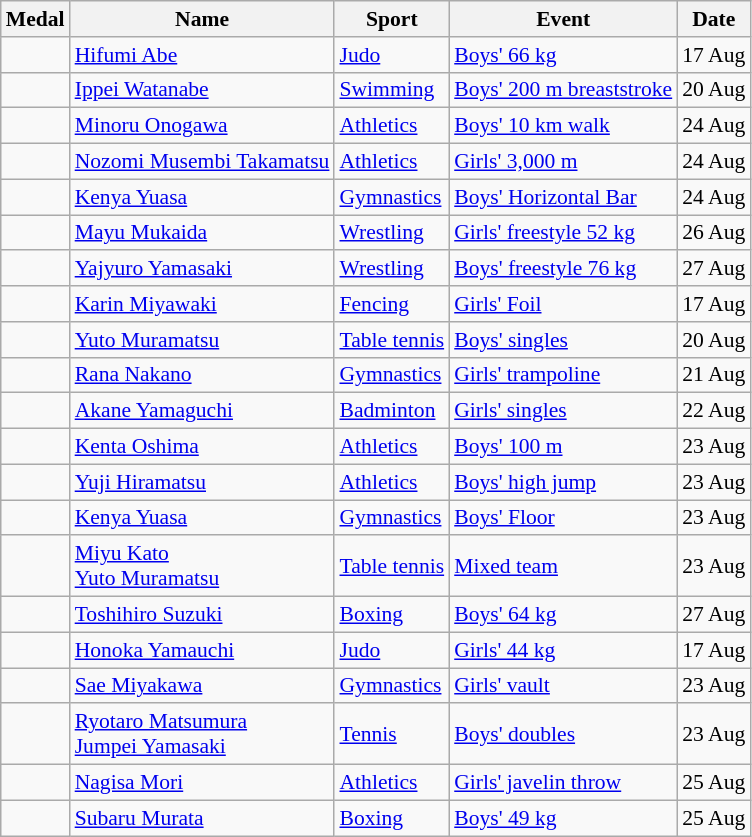<table class="wikitable sortable" style="font-size:90%">
<tr>
<th>Medal</th>
<th>Name</th>
<th>Sport</th>
<th>Event</th>
<th>Date</th>
</tr>
<tr>
<td></td>
<td><a href='#'>Hifumi Abe</a></td>
<td><a href='#'>Judo</a></td>
<td><a href='#'>Boys' 66 kg</a></td>
<td>17 Aug</td>
</tr>
<tr>
<td></td>
<td><a href='#'>Ippei Watanabe</a></td>
<td><a href='#'>Swimming</a></td>
<td><a href='#'>Boys' 200 m breaststroke</a></td>
<td>20 Aug</td>
</tr>
<tr>
<td></td>
<td><a href='#'>Minoru Onogawa</a></td>
<td><a href='#'>Athletics</a></td>
<td><a href='#'>Boys' 10 km walk</a></td>
<td>24 Aug</td>
</tr>
<tr>
<td></td>
<td><a href='#'>Nozomi Musembi Takamatsu</a></td>
<td><a href='#'>Athletics</a></td>
<td><a href='#'>Girls' 3,000 m</a></td>
<td>24 Aug</td>
</tr>
<tr>
<td></td>
<td><a href='#'>Kenya Yuasa</a></td>
<td><a href='#'>Gymnastics</a></td>
<td><a href='#'>Boys' Horizontal Bar</a></td>
<td>24 Aug</td>
</tr>
<tr>
<td></td>
<td><a href='#'>Mayu Mukaida</a></td>
<td><a href='#'>Wrestling</a></td>
<td><a href='#'>Girls' freestyle 52 kg</a></td>
<td>26 Aug</td>
</tr>
<tr>
<td></td>
<td><a href='#'>Yajyuro Yamasaki</a></td>
<td><a href='#'>Wrestling</a></td>
<td><a href='#'>Boys' freestyle 76 kg</a></td>
<td>27 Aug</td>
</tr>
<tr>
<td></td>
<td><a href='#'>Karin Miyawaki</a></td>
<td><a href='#'>Fencing</a></td>
<td><a href='#'>Girls' Foil</a></td>
<td>17 Aug</td>
</tr>
<tr>
<td></td>
<td><a href='#'>Yuto Muramatsu</a></td>
<td><a href='#'>Table tennis</a></td>
<td><a href='#'>Boys' singles</a></td>
<td>20 Aug</td>
</tr>
<tr>
<td></td>
<td><a href='#'>Rana Nakano</a></td>
<td><a href='#'>Gymnastics</a></td>
<td><a href='#'>Girls' trampoline</a></td>
<td>21 Aug</td>
</tr>
<tr>
<td></td>
<td><a href='#'>Akane Yamaguchi</a></td>
<td><a href='#'>Badminton</a></td>
<td><a href='#'>Girls' singles</a></td>
<td>22 Aug</td>
</tr>
<tr>
<td></td>
<td><a href='#'>Kenta Oshima</a></td>
<td><a href='#'>Athletics</a></td>
<td><a href='#'>Boys' 100 m</a></td>
<td>23 Aug</td>
</tr>
<tr>
<td></td>
<td><a href='#'>Yuji Hiramatsu</a></td>
<td><a href='#'>Athletics</a></td>
<td><a href='#'>Boys' high jump</a></td>
<td>23 Aug</td>
</tr>
<tr>
<td></td>
<td><a href='#'>Kenya Yuasa</a></td>
<td><a href='#'>Gymnastics</a></td>
<td><a href='#'>Boys' Floor</a></td>
<td>23 Aug</td>
</tr>
<tr>
<td></td>
<td><a href='#'>Miyu Kato</a> <br> <a href='#'>Yuto Muramatsu</a></td>
<td><a href='#'>Table tennis</a></td>
<td><a href='#'>Mixed team</a></td>
<td>23 Aug</td>
</tr>
<tr>
<td></td>
<td><a href='#'>Toshihiro Suzuki</a></td>
<td><a href='#'>Boxing</a></td>
<td><a href='#'>Boys' 64 kg</a></td>
<td>27 Aug</td>
</tr>
<tr>
<td></td>
<td><a href='#'>Honoka Yamauchi</a></td>
<td><a href='#'>Judo</a></td>
<td><a href='#'>Girls' 44 kg</a></td>
<td>17 Aug</td>
</tr>
<tr>
<td></td>
<td><a href='#'>Sae Miyakawa</a></td>
<td><a href='#'>Gymnastics</a></td>
<td><a href='#'>Girls' vault</a></td>
<td>23 Aug</td>
</tr>
<tr>
<td></td>
<td><a href='#'>Ryotaro Matsumura</a> <br> <a href='#'>Jumpei Yamasaki</a></td>
<td><a href='#'>Tennis</a></td>
<td><a href='#'>Boys' doubles</a></td>
<td>23 Aug</td>
</tr>
<tr>
<td></td>
<td><a href='#'>Nagisa Mori</a></td>
<td><a href='#'>Athletics</a></td>
<td><a href='#'>Girls' javelin throw</a></td>
<td>25 Aug</td>
</tr>
<tr>
<td></td>
<td><a href='#'>Subaru Murata</a></td>
<td><a href='#'>Boxing</a></td>
<td><a href='#'>Boys' 49 kg</a></td>
<td>25 Aug</td>
</tr>
</table>
